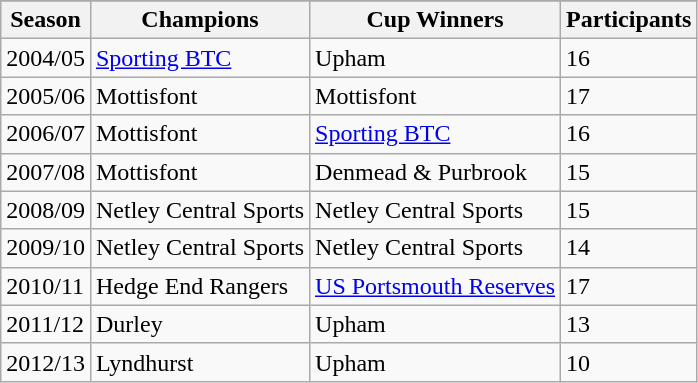<table class="wikitable">
<tr>
</tr>
<tr>
<th>Season</th>
<th>Champions</th>
<th>Cup Winners</th>
<th>Participants</th>
</tr>
<tr>
<td>2004/05</td>
<td><a href='#'>Sporting BTC</a></td>
<td>Upham</td>
<td>16</td>
</tr>
<tr>
<td>2005/06</td>
<td>Mottisfont</td>
<td>Mottisfont</td>
<td>17</td>
</tr>
<tr>
<td>2006/07</td>
<td>Mottisfont</td>
<td><a href='#'>Sporting BTC</a></td>
<td>16</td>
</tr>
<tr>
<td>2007/08</td>
<td>Mottisfont</td>
<td>Denmead & Purbrook</td>
<td>15</td>
</tr>
<tr>
<td>2008/09</td>
<td>Netley Central Sports</td>
<td>Netley Central Sports</td>
<td>15</td>
</tr>
<tr>
<td>2009/10</td>
<td>Netley Central Sports</td>
<td>Netley Central Sports</td>
<td>14</td>
</tr>
<tr>
<td>2010/11</td>
<td>Hedge End Rangers</td>
<td><a href='#'>US Portsmouth Reserves</a></td>
<td>17</td>
</tr>
<tr>
<td>2011/12</td>
<td>Durley</td>
<td>Upham</td>
<td>13</td>
</tr>
<tr>
<td>2012/13</td>
<td>Lyndhurst</td>
<td>Upham</td>
<td>10</td>
</tr>
</table>
